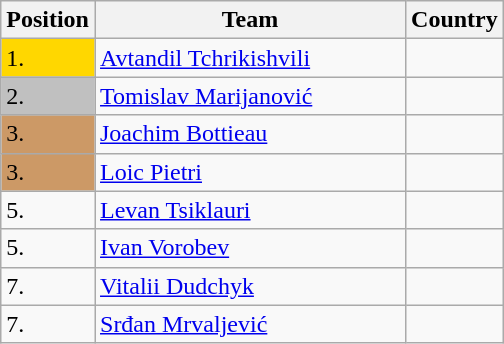<table class=wikitable>
<tr>
<th width=10>Position</th>
<th width=200>Team</th>
<th>Country</th>
</tr>
<tr>
<td bgcolor=gold>1.</td>
<td><a href='#'>Avtandil Tchrikishvili</a></td>
<td></td>
</tr>
<tr>
<td bgcolor="silver">2.</td>
<td><a href='#'>Tomislav Marijanović</a></td>
<td></td>
</tr>
<tr>
<td bgcolor="CC9966">3.</td>
<td><a href='#'>Joachim Bottieau</a></td>
<td></td>
</tr>
<tr>
<td bgcolor="CC9966">3.</td>
<td><a href='#'>Loic Pietri</a></td>
<td></td>
</tr>
<tr>
<td>5.</td>
<td><a href='#'>Levan Tsiklauri</a></td>
<td></td>
</tr>
<tr>
<td>5.</td>
<td><a href='#'>Ivan Vorobev</a></td>
<td></td>
</tr>
<tr>
<td>7.</td>
<td><a href='#'>Vitalii Dudchyk</a></td>
<td></td>
</tr>
<tr>
<td>7.</td>
<td><a href='#'>Srđan Mrvaljević</a></td>
<td></td>
</tr>
</table>
